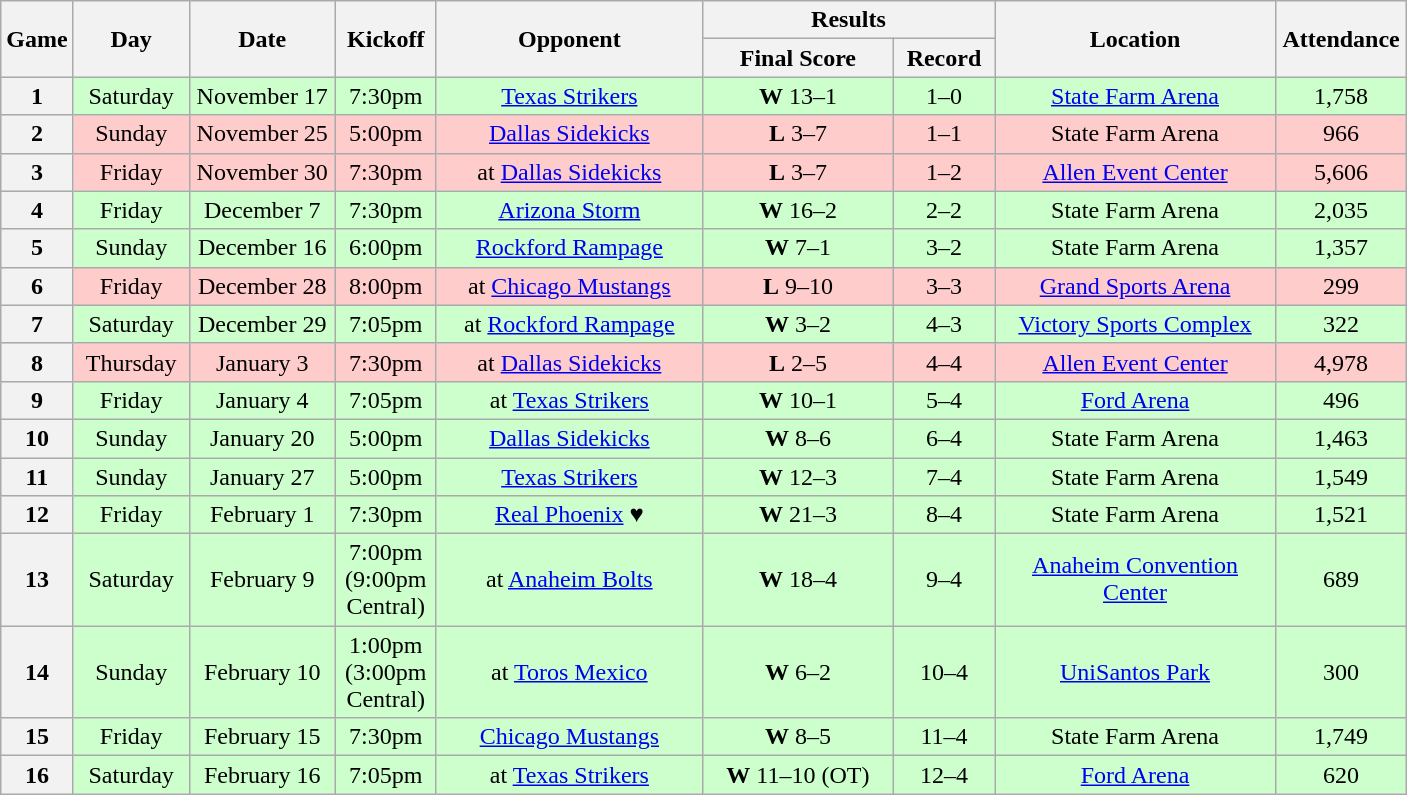<table class="wikitable">
<tr>
<th rowspan="2" width="40">Game</th>
<th rowspan="2" width="70">Day</th>
<th rowspan="2" width="90">Date</th>
<th rowspan="2" width="60">Kickoff</th>
<th rowspan="2" width="170">Opponent</th>
<th colspan="2" width="180">Results</th>
<th rowspan="2" width="180">Location</th>
<th rowspan="2" width="80">Attendance</th>
</tr>
<tr>
<th width="120">Final Score</th>
<th width="60">Record</th>
</tr>
<tr align="center" bgcolor="#CCFFCC">
<th>1</th>
<td>Saturday</td>
<td>November 17</td>
<td>7:30pm</td>
<td><a href='#'>Texas Strikers</a></td>
<td><strong>W</strong> 13–1</td>
<td>1–0</td>
<td><a href='#'>State Farm Arena</a></td>
<td>1,758</td>
</tr>
<tr align="center" bgcolor="#FFCCCC">
<th>2</th>
<td>Sunday</td>
<td>November 25</td>
<td>5:00pm</td>
<td><a href='#'>Dallas Sidekicks</a></td>
<td><strong>L</strong> 3–7</td>
<td>1–1</td>
<td>State Farm Arena</td>
<td>966</td>
</tr>
<tr align="center" bgcolor="#FFCCCC">
<th>3</th>
<td>Friday</td>
<td>November 30</td>
<td>7:30pm</td>
<td>at <a href='#'>Dallas Sidekicks</a></td>
<td><strong>L</strong> 3–7</td>
<td>1–2</td>
<td><a href='#'>Allen Event Center</a></td>
<td>5,606</td>
</tr>
<tr align="center" bgcolor="#CCFFCC">
<th>4</th>
<td>Friday</td>
<td>December 7</td>
<td>7:30pm</td>
<td><a href='#'>Arizona Storm</a></td>
<td><strong>W</strong> 16–2</td>
<td>2–2</td>
<td>State Farm Arena</td>
<td>2,035</td>
</tr>
<tr align="center" bgcolor="#CCFFCC">
<th>5</th>
<td>Sunday</td>
<td>December 16</td>
<td>6:00pm</td>
<td><a href='#'>Rockford Rampage</a></td>
<td><strong>W</strong> 7–1</td>
<td>3–2</td>
<td>State Farm Arena</td>
<td>1,357</td>
</tr>
<tr align="center" bgcolor="#FFCCCC">
<th>6</th>
<td>Friday</td>
<td>December 28</td>
<td>8:00pm</td>
<td>at <a href='#'>Chicago Mustangs</a></td>
<td><strong>L</strong> 9–10</td>
<td>3–3</td>
<td><a href='#'>Grand Sports Arena</a></td>
<td>299</td>
</tr>
<tr align="center" bgcolor="#CCFFCC">
<th>7</th>
<td>Saturday</td>
<td>December 29</td>
<td>7:05pm</td>
<td>at <a href='#'>Rockford Rampage</a></td>
<td><strong>W</strong> 3–2</td>
<td>4–3</td>
<td><a href='#'>Victory Sports Complex</a></td>
<td>322</td>
</tr>
<tr align="center" bgcolor="#FFCCCC">
<th>8</th>
<td>Thursday</td>
<td>January 3</td>
<td>7:30pm</td>
<td>at <a href='#'>Dallas Sidekicks</a></td>
<td><strong>L</strong> 2–5</td>
<td>4–4</td>
<td><a href='#'>Allen Event Center</a></td>
<td>4,978</td>
</tr>
<tr align="center" bgcolor="#CCFFCC">
<th>9</th>
<td>Friday</td>
<td>January 4</td>
<td>7:05pm</td>
<td>at <a href='#'>Texas Strikers</a></td>
<td><strong>W</strong> 10–1</td>
<td>5–4</td>
<td><a href='#'>Ford Arena</a></td>
<td>496</td>
</tr>
<tr align="center" bgcolor="#CCFFCC">
<th>10</th>
<td>Sunday</td>
<td>January 20</td>
<td>5:00pm</td>
<td><a href='#'>Dallas Sidekicks</a></td>
<td><strong>W</strong> 8–6</td>
<td>6–4</td>
<td>State Farm Arena</td>
<td>1,463</td>
</tr>
<tr align="center" bgcolor="#CCFFCC">
<th>11</th>
<td>Sunday</td>
<td>January 27</td>
<td>5:00pm</td>
<td><a href='#'>Texas Strikers</a></td>
<td><strong>W</strong> 12–3</td>
<td>7–4</td>
<td>State Farm Arena</td>
<td>1,549</td>
</tr>
<tr align="center" bgcolor="#CCFFCC">
<th>12</th>
<td>Friday</td>
<td>February 1</td>
<td>7:30pm</td>
<td><a href='#'>Real Phoenix</a> ♥</td>
<td><strong>W</strong> 21–3</td>
<td>8–4</td>
<td>State Farm Arena</td>
<td>1,521</td>
</tr>
<tr align="center" bgcolor="#CCFFCC">
<th>13</th>
<td>Saturday</td>
<td>February 9</td>
<td>7:00pm<br>(9:00pm Central)</td>
<td>at <a href='#'>Anaheim Bolts</a></td>
<td><strong>W</strong> 18–4</td>
<td>9–4</td>
<td><a href='#'>Anaheim Convention Center</a></td>
<td>689</td>
</tr>
<tr align="center" bgcolor="#CCFFCC">
<th>14</th>
<td>Sunday</td>
<td>February 10</td>
<td>1:00pm<br>(3:00pm Central)</td>
<td>at <a href='#'>Toros Mexico</a></td>
<td><strong>W</strong> 6–2</td>
<td>10–4</td>
<td><a href='#'>UniSantos Park</a></td>
<td>300</td>
</tr>
<tr align="center" bgcolor="#CCFFCC">
<th>15</th>
<td>Friday</td>
<td>February 15</td>
<td>7:30pm</td>
<td><a href='#'>Chicago Mustangs</a></td>
<td><strong>W</strong> 8–5</td>
<td>11–4</td>
<td>State Farm Arena</td>
<td>1,749</td>
</tr>
<tr align="center" bgcolor="#CCFFCC">
<th>16</th>
<td>Saturday</td>
<td>February 16</td>
<td>7:05pm</td>
<td>at <a href='#'>Texas Strikers</a></td>
<td><strong>W</strong> 11–10 (OT)</td>
<td>12–4</td>
<td><a href='#'>Ford Arena</a></td>
<td>620</td>
</tr>
</table>
